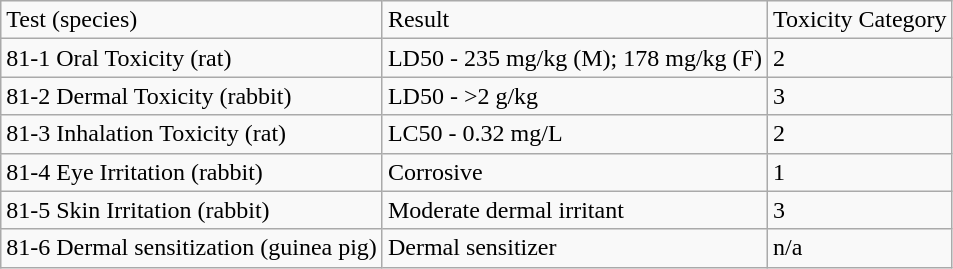<table class="wikitable">
<tr>
<td>Test (species)</td>
<td>Result</td>
<td>Toxicity Category</td>
</tr>
<tr>
<td>81-1 Oral Toxicity (rat)</td>
<td>LD50 - 235 mg/kg (M); 178 mg/kg (F)</td>
<td>2</td>
</tr>
<tr>
<td>81-2 Dermal Toxicity (rabbit)</td>
<td>LD50 - >2 g/kg</td>
<td>3</td>
</tr>
<tr>
<td>81-3 Inhalation Toxicity (rat)</td>
<td>LC50 - 0.32 mg/L</td>
<td>2</td>
</tr>
<tr>
<td>81-4 Eye Irritation (rabbit)</td>
<td>Corrosive</td>
<td>1</td>
</tr>
<tr>
<td>81-5 Skin Irritation (rabbit)</td>
<td>Moderate dermal irritant</td>
<td>3</td>
</tr>
<tr>
<td>81-6 Dermal sensitization (guinea pig)</td>
<td>Dermal sensitizer</td>
<td>n/a</td>
</tr>
</table>
